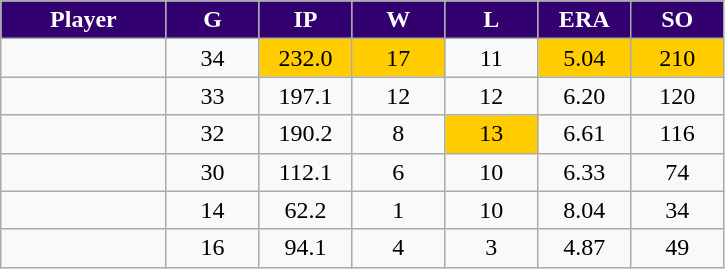<table class="wikitable sortable">
<tr>
<th style="background:#33006F;color:#FFFFFF;" width="16%">Player</th>
<th style="background:#33006F;color:#FFFFFF;" width="9%">G</th>
<th style="background:#33006F;color:#FFFFFF;" width="9%">IP</th>
<th style="background:#33006F;color:#FFFFFF;" width="9%">W</th>
<th style="background:#33006F;color:#FFFFFF;" width="9%">L</th>
<th style="background:#33006F;color:#FFFFFF;" width="9%">ERA</th>
<th style="background:#33006F;color:#FFFFFF;" width="9%">SO</th>
</tr>
<tr style="text-align:center;">
<td></td>
<td>34</td>
<td bgcolor="#FFCC00">232.0</td>
<td bgcolor="#FFCC00">17</td>
<td>11</td>
<td bgcolor="#FFCC00">5.04</td>
<td bgcolor="#FFCC00">210</td>
</tr>
<tr style="text-align:center;">
<td></td>
<td>33</td>
<td>197.1</td>
<td>12</td>
<td>12</td>
<td>6.20</td>
<td>120</td>
</tr>
<tr style="text-align:center;">
<td></td>
<td>32</td>
<td>190.2</td>
<td>8</td>
<td bgcolor="#FFCC00">13</td>
<td>6.61</td>
<td>116</td>
</tr>
<tr style="text-align:center;">
<td></td>
<td>30</td>
<td>112.1</td>
<td>6</td>
<td>10</td>
<td>6.33</td>
<td>74</td>
</tr>
<tr style="text-align:center;">
<td></td>
<td>14</td>
<td>62.2</td>
<td>1</td>
<td>10</td>
<td>8.04</td>
<td>34</td>
</tr>
<tr style="text-align:center;">
<td></td>
<td>16</td>
<td>94.1</td>
<td>4</td>
<td>3</td>
<td>4.87</td>
<td>49</td>
</tr>
</table>
